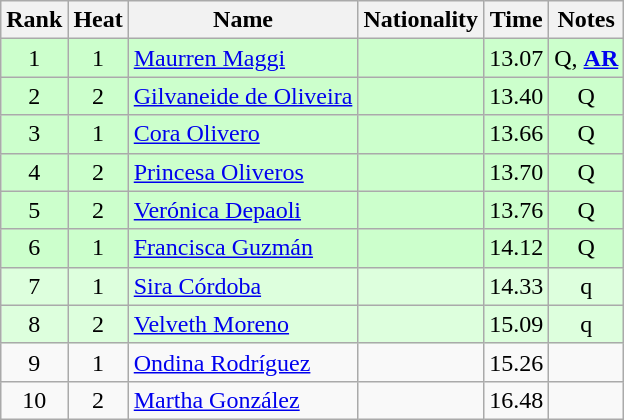<table class="wikitable sortable" style="text-align:center">
<tr>
<th>Rank</th>
<th>Heat</th>
<th>Name</th>
<th>Nationality</th>
<th>Time</th>
<th>Notes</th>
</tr>
<tr bgcolor=ccffcc>
<td>1</td>
<td>1</td>
<td align=left><a href='#'>Maurren Maggi</a></td>
<td align=left></td>
<td>13.07</td>
<td>Q, <strong><a href='#'>AR</a></strong></td>
</tr>
<tr bgcolor=ccffcc>
<td>2</td>
<td>2</td>
<td align=left><a href='#'>Gilvaneide de Oliveira</a></td>
<td align=left></td>
<td>13.40</td>
<td>Q</td>
</tr>
<tr bgcolor=ccffcc>
<td>3</td>
<td>1</td>
<td align=left><a href='#'>Cora Olivero</a></td>
<td align=left></td>
<td>13.66</td>
<td>Q</td>
</tr>
<tr bgcolor=ccffcc>
<td>4</td>
<td>2</td>
<td align=left><a href='#'>Princesa Oliveros</a></td>
<td align=left></td>
<td>13.70</td>
<td>Q</td>
</tr>
<tr bgcolor=ccffcc>
<td>5</td>
<td>2</td>
<td align=left><a href='#'>Verónica Depaoli</a></td>
<td align=left></td>
<td>13.76</td>
<td>Q</td>
</tr>
<tr bgcolor=ccffcc>
<td>6</td>
<td>1</td>
<td align=left><a href='#'>Francisca Guzmán</a></td>
<td align=left></td>
<td>14.12</td>
<td>Q</td>
</tr>
<tr bgcolor=ddffdd>
<td>7</td>
<td>1</td>
<td align=left><a href='#'>Sira Córdoba</a></td>
<td align=left></td>
<td>14.33</td>
<td>q</td>
</tr>
<tr bgcolor=ddffdd>
<td>8</td>
<td>2</td>
<td align=left><a href='#'>Velveth Moreno</a></td>
<td align=left></td>
<td>15.09</td>
<td>q</td>
</tr>
<tr>
<td>9</td>
<td>1</td>
<td align=left><a href='#'>Ondina Rodríguez</a></td>
<td align=left></td>
<td>15.26</td>
<td></td>
</tr>
<tr>
<td>10</td>
<td>2</td>
<td align=left><a href='#'>Martha González</a></td>
<td align=left></td>
<td>16.48</td>
<td></td>
</tr>
</table>
